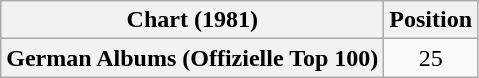<table class="wikitable plainrowheaders" style="text-align:center">
<tr>
<th scope="col">Chart (1981)</th>
<th scope="col">Position</th>
</tr>
<tr>
<th scope="row">German Albums (Offizielle Top 100)</th>
<td>25</td>
</tr>
</table>
